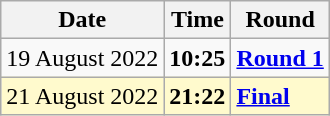<table class="wikitable">
<tr>
<th>Date</th>
<th>Time</th>
<th>Round</th>
</tr>
<tr>
<td>19 August 2022</td>
<td><strong>10:25</strong></td>
<td><strong><a href='#'>Round 1</a></strong></td>
</tr>
<tr style=background:lemonchiffon>
<td>21 August 2022</td>
<td><strong>21:22</strong></td>
<td><strong><a href='#'>Final</a></strong></td>
</tr>
</table>
